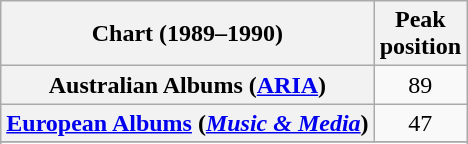<table class="wikitable sortable plainrowheaders" style="text-align:center">
<tr>
<th scope="col">Chart (1989–1990)</th>
<th scope="col">Peak<br>position</th>
</tr>
<tr>
<th scope="row">Australian Albums (<a href='#'>ARIA</a>)</th>
<td>89</td>
</tr>
<tr>
<th scope="row"><a href='#'>European Albums</a> (<em><a href='#'>Music & Media</a></em>)</th>
<td>47</td>
</tr>
<tr>
</tr>
<tr>
</tr>
<tr>
</tr>
<tr>
</tr>
</table>
